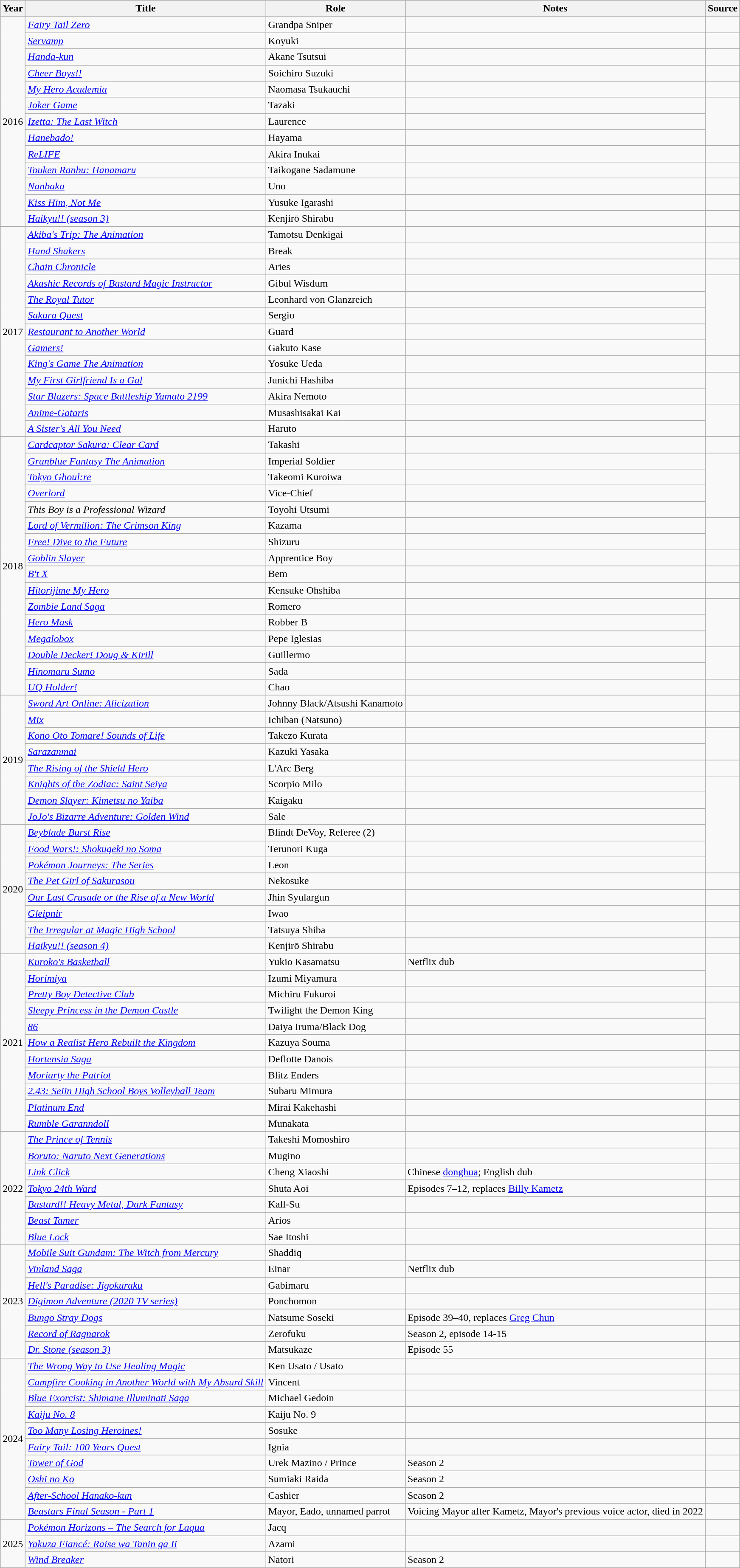<table class="wikitable sortable plainrowheaders">
<tr>
<th>Year</th>
<th>Title</th>
<th>Role</th>
<th class="unsortable">Notes</th>
<th class="unsortable">Source</th>
</tr>
<tr>
<td rowspan="13">2016</td>
<td><em><a href='#'>Fairy Tail Zero</a></em></td>
<td>Grandpa Sniper</td>
<td></td>
<td></td>
</tr>
<tr>
<td><em><a href='#'>Servamp</a></em></td>
<td>Koyuki</td>
<td></td>
<td></td>
</tr>
<tr>
<td><em><a href='#'>Handa-kun</a></em></td>
<td>Akane Tsutsui</td>
<td></td>
<td></td>
</tr>
<tr>
<td><em><a href='#'>Cheer Boys!!</a></em></td>
<td>Soichiro Suzuki</td>
<td></td>
<td></td>
</tr>
<tr>
<td><em><a href='#'>My Hero Academia</a></em></td>
<td>Naomasa Tsukauchi</td>
<td></td>
<td></td>
</tr>
<tr>
<td><em><a href='#'>Joker Game</a></em></td>
<td>Tazaki</td>
<td></td>
<td rowspan="3"></td>
</tr>
<tr>
<td><em><a href='#'>Izetta: The Last Witch</a></em></td>
<td>Laurence</td>
<td></td>
</tr>
<tr>
<td><em><a href='#'>Hanebado!</a></em></td>
<td>Hayama</td>
<td></td>
</tr>
<tr>
<td><em><a href='#'>ReLIFE</a></em></td>
<td>Akira Inukai</td>
<td></td>
<td></td>
</tr>
<tr>
<td><em><a href='#'>Touken Ranbu: Hanamaru</a></em></td>
<td>Taikogane Sadamune</td>
<td></td>
<td></td>
</tr>
<tr>
<td><em><a href='#'>Nanbaka</a></em></td>
<td>Uno</td>
<td></td>
<td></td>
</tr>
<tr>
<td><em><a href='#'>Kiss Him, Not Me</a></em></td>
<td>Yusuke Igarashi</td>
<td></td>
<td></td>
</tr>
<tr>
<td><a href='#'><em>Haikyu!! (season 3)</em></a></td>
<td>Kenjirō Shirabu</td>
<td></td>
<td></td>
</tr>
<tr>
<td rowspan="13">2017</td>
<td><em><a href='#'>Akiba's Trip: The Animation</a></em></td>
<td>Tamotsu Denkigai</td>
<td></td>
<td></td>
</tr>
<tr>
<td><em><a href='#'>Hand Shakers</a></em></td>
<td>Break</td>
<td></td>
<td></td>
</tr>
<tr>
<td><em><a href='#'>Chain Chronicle</a></em></td>
<td>Aries</td>
<td></td>
<td></td>
</tr>
<tr>
<td><em><a href='#'>Akashic Records of Bastard Magic Instructor</a></em></td>
<td>Gibul Wisdum</td>
<td></td>
<td rowspan="5"></td>
</tr>
<tr>
<td><em><a href='#'>The Royal Tutor</a></em></td>
<td>Leonhard von Glanzreich</td>
<td></td>
</tr>
<tr>
<td><em><a href='#'>Sakura Quest</a></em></td>
<td>Sergio</td>
<td></td>
</tr>
<tr>
<td><em><a href='#'>Restaurant to Another World</a></em></td>
<td>Guard</td>
<td></td>
</tr>
<tr>
<td><em><a href='#'>Gamers!</a></em></td>
<td>Gakuto Kase</td>
<td></td>
</tr>
<tr>
<td><em><a href='#'>King's Game The Animation</a></em></td>
<td>Yosuke Ueda</td>
<td></td>
<td></td>
</tr>
<tr>
<td><em><a href='#'>My First Girlfriend Is a Gal</a></em></td>
<td>Junichi Hashiba</td>
<td></td>
<td rowspan="2"></td>
</tr>
<tr>
<td><em><a href='#'>Star Blazers: Space Battleship Yamato 2199</a></em></td>
<td>Akira Nemoto</td>
<td></td>
</tr>
<tr>
<td><em><a href='#'>Anime-Gataris</a></em></td>
<td>Musashisakai Kai</td>
<td></td>
<td rowspan="2"></td>
</tr>
<tr>
<td><em><a href='#'>A Sister's All You Need</a></em></td>
<td>Haruto</td>
<td></td>
</tr>
<tr>
<td rowspan="16">2018</td>
<td><em><a href='#'>Cardcaptor Sakura: Clear Card</a></em></td>
<td>Takashi</td>
<td></td>
<td></td>
</tr>
<tr>
<td><em><a href='#'>Granblue Fantasy The Animation</a></em></td>
<td>Imperial Soldier</td>
<td></td>
<td rowspan="4"></td>
</tr>
<tr>
<td><em><a href='#'>Tokyo Ghoul:re</a></em></td>
<td>Takeomi Kuroiwa</td>
<td></td>
</tr>
<tr>
<td><em><a href='#'>Overlord</a></em></td>
<td>Vice-Chief</td>
<td></td>
</tr>
<tr>
<td><em>This Boy is a Professional Wizard</em></td>
<td>Toyohi Utsumi</td>
<td></td>
</tr>
<tr>
<td><em><a href='#'>Lord of Vermilion: The Crimson King</a></em></td>
<td>Kazama</td>
<td></td>
<td rowspan="2"></td>
</tr>
<tr>
<td><em><a href='#'>Free! Dive to the Future</a></em></td>
<td>Shizuru</td>
<td></td>
</tr>
<tr>
<td><em><a href='#'>Goblin Slayer</a></em></td>
<td>Apprentice Boy</td>
<td></td>
<td></td>
</tr>
<tr>
<td><em><a href='#'>B't X</a></em></td>
<td>Bem</td>
<td></td>
<td></td>
</tr>
<tr>
<td><em><a href='#'>Hitorijime My Hero</a></em></td>
<td>Kensuke Ohshiba</td>
<td></td>
<td></td>
</tr>
<tr>
<td><em><a href='#'>Zombie Land Saga</a></em></td>
<td>Romero</td>
<td></td>
<td rowspan="3"></td>
</tr>
<tr>
<td><em><a href='#'>Hero Mask</a></em></td>
<td>Robber B</td>
<td></td>
</tr>
<tr>
<td><em><a href='#'>Megalobox</a></em></td>
<td>Pepe Iglesias</td>
<td></td>
</tr>
<tr>
<td><em><a href='#'>Double Decker! Doug & Kirill</a></em></td>
<td>Guillermo</td>
<td></td>
<td rowspan="2"></td>
</tr>
<tr>
<td><em><a href='#'>Hinomaru Sumo</a></em></td>
<td>Sada</td>
<td></td>
</tr>
<tr>
<td><em><a href='#'>UQ Holder!</a></em></td>
<td>Chao</td>
<td></td>
<td></td>
</tr>
<tr>
<td rowspan="8">2019</td>
<td><em><a href='#'>Sword Art Online: Alicization</a></em></td>
<td>Johnny Black/Atsushi Kanamoto</td>
<td></td>
<td></td>
</tr>
<tr>
<td><em><a href='#'>Mix</a></em></td>
<td>Ichiban (Natsuno)</td>
<td></td>
<td></td>
</tr>
<tr>
<td><em><a href='#'>Kono Oto Tomare! Sounds of Life</a></em></td>
<td>Takezo Kurata</td>
<td></td>
<td rowspan="2"></td>
</tr>
<tr>
<td><em><a href='#'>Sarazanmai</a></em></td>
<td>Kazuki Yasaka</td>
<td></td>
</tr>
<tr>
<td><em><a href='#'>The Rising of the Shield Hero</a></em></td>
<td>L'Arc Berg</td>
<td></td>
<td></td>
</tr>
<tr>
<td><em><a href='#'>Knights of the Zodiac: Saint Seiya</a></em></td>
<td>Scorpio Milo</td>
<td></td>
<td rowspan="6"></td>
</tr>
<tr>
<td><em><a href='#'>Demon Slayer: Kimetsu no Yaiba</a></em></td>
<td>Kaigaku</td>
<td></td>
</tr>
<tr>
<td><em><a href='#'>JoJo's Bizarre Adventure: Golden Wind</a></em></td>
<td>Sale</td>
<td></td>
</tr>
<tr>
<td rowspan="8">2020</td>
<td><em><a href='#'>Beyblade Burst Rise</a></em></td>
<td>Blindt DeVoy, Referee (2)</td>
<td></td>
</tr>
<tr>
<td><em><a href='#'>Food Wars!: Shokugeki no Soma</a></em></td>
<td>Terunori Kuga</td>
<td></td>
</tr>
<tr>
<td><em><a href='#'>Pokémon Journeys: The Series</a></em></td>
<td>Leon</td>
<td></td>
</tr>
<tr>
<td><em><a href='#'>The Pet Girl of Sakurasou</a></em></td>
<td>Nekosuke</td>
<td></td>
<td></td>
</tr>
<tr>
<td><em><a href='#'>Our Last Crusade or the Rise of a New World</a></em></td>
<td>Jhin Syulargun</td>
<td></td>
<td></td>
</tr>
<tr>
<td><em><a href='#'>Gleipnir</a></em></td>
<td>Iwao</td>
<td></td>
<td></td>
</tr>
<tr>
<td><em><a href='#'>The Irregular at Magic High School</a></em></td>
<td>Tatsuya Shiba</td>
<td></td>
<td></td>
</tr>
<tr>
<td><a href='#'><em>Haikyu!! (season 4)</em></a></td>
<td>Kenjirō Shirabu</td>
<td></td>
<td></td>
</tr>
<tr>
<td rowspan="11">2021</td>
<td><em><a href='#'>Kuroko's Basketball</a></em></td>
<td>Yukio Kasamatsu</td>
<td>Netflix dub</td>
<td rowspan="2"></td>
</tr>
<tr>
<td><em><a href='#'>Horimiya</a></em></td>
<td>Izumi Miyamura</td>
<td></td>
</tr>
<tr>
<td><em><a href='#'>Pretty Boy Detective Club</a></em></td>
<td>Michiru Fukuroi</td>
<td></td>
<td></td>
</tr>
<tr>
<td><em><a href='#'>Sleepy Princess in the Demon Castle</a></em></td>
<td>Twilight the Demon King</td>
<td></td>
<td rowspan="2"></td>
</tr>
<tr>
<td><em><a href='#'>86</a></em></td>
<td>Daiya Iruma/Black Dog</td>
<td></td>
</tr>
<tr>
<td><em><a href='#'>How a Realist Hero Rebuilt the Kingdom</a></em></td>
<td>Kazuya Souma</td>
<td></td>
<td></td>
</tr>
<tr>
<td><em><a href='#'>Hortensia Saga</a></em></td>
<td>Deflotte Danois</td>
<td></td>
<td></td>
</tr>
<tr>
<td><em><a href='#'>Moriarty the Patriot</a></em></td>
<td>Blitz Enders</td>
<td></td>
<td></td>
</tr>
<tr>
<td><em><a href='#'>2.43: Seiin High School Boys Volleyball Team</a></em></td>
<td>Subaru Mimura</td>
<td></td>
<td></td>
</tr>
<tr>
<td><em><a href='#'>Platinum End</a></em></td>
<td>Mirai Kakehashi</td>
<td></td>
<td></td>
</tr>
<tr>
<td><em><a href='#'>Rumble Garanndoll</a></em></td>
<td>Munakata</td>
<td></td>
<td></td>
</tr>
<tr>
<td rowspan="7">2022</td>
<td><em><a href='#'>The Prince of Tennis</a></em></td>
<td>Takeshi Momoshiro</td>
<td></td>
<td></td>
</tr>
<tr>
<td><em><a href='#'>Boruto: Naruto Next Generations</a></em></td>
<td>Mugino</td>
<td></td>
<td></td>
</tr>
<tr>
<td><em><a href='#'>Link Click</a></em></td>
<td>Cheng Xiaoshi</td>
<td>Chinese <a href='#'>donghua</a>; English dub</td>
<td></td>
</tr>
<tr>
<td><em><a href='#'>Tokyo 24th Ward</a></em></td>
<td>Shuta Aoi</td>
<td>Episodes 7–12, replaces <a href='#'>Billy Kametz</a></td>
<td></td>
</tr>
<tr>
<td><em><a href='#'>Bastard!! Heavy Metal, Dark Fantasy</a></em></td>
<td>Kall-Su</td>
<td></td>
<td></td>
</tr>
<tr>
<td><em><a href='#'>Beast Tamer</a></em></td>
<td>Arios</td>
<td></td>
<td></td>
</tr>
<tr>
<td><em><a href='#'>Blue Lock</a></em></td>
<td>Sae Itoshi</td>
<td></td>
<td></td>
</tr>
<tr>
<td rowspan="7">2023</td>
<td><em><a href='#'>Mobile Suit Gundam: The Witch from Mercury</a></em></td>
<td>Shaddiq</td>
<td></td>
<td></td>
</tr>
<tr>
<td><em><a href='#'>Vinland Saga</a></em></td>
<td>Einar</td>
<td>Netflix dub</td>
<td></td>
</tr>
<tr>
<td><em><a href='#'>Hell's Paradise: Jigokuraku</a></em></td>
<td>Gabimaru</td>
<td></td>
<td></td>
</tr>
<tr>
<td><em><a href='#'>Digimon Adventure (2020 TV series)</a></em></td>
<td>Ponchomon</td>
<td></td>
<td></td>
</tr>
<tr>
<td><a href='#'><em>Bungo Stray Dogs</em></a></td>
<td>Natsume Soseki</td>
<td>Episode 39–40, replaces <a href='#'>Greg Chun</a></td>
<td></td>
</tr>
<tr>
<td><em><a href='#'>Record of Ragnarok</a></em></td>
<td>Zerofuku</td>
<td>Season 2, episode 14-15</td>
<td></td>
</tr>
<tr>
<td><a href='#'><em>Dr. Stone (season 3)</em></a></td>
<td>Matsukaze</td>
<td>Episode 55</td>
<td></td>
</tr>
<tr>
<td rowspan="10">2024</td>
<td><em><a href='#'>The Wrong Way to Use Healing Magic</a></em></td>
<td>Ken Usato / Usato</td>
<td></td>
<td></td>
</tr>
<tr>
<td><em><a href='#'>Campfire Cooking in Another World with My Absurd Skill</a></em></td>
<td>Vincent</td>
<td></td>
<td></td>
</tr>
<tr>
<td><em><a href='#'>Blue Exorcist: Shimane Illuminati Saga</a></em></td>
<td>Michael Gedoin</td>
<td></td>
<td></td>
</tr>
<tr>
<td><em><a href='#'>Kaiju No. 8</a></em></td>
<td>Kaiju No. 9</td>
<td></td>
<td></td>
</tr>
<tr>
<td><em><a href='#'>Too Many Losing Heroines!</a></em></td>
<td>Sosuke</td>
<td></td>
<td></td>
</tr>
<tr>
<td><em><a href='#'>Fairy Tail: 100 Years Quest</a></em></td>
<td>Ignia</td>
<td></td>
<td></td>
</tr>
<tr>
<td><em><a href='#'>Tower of God</a></em></td>
<td>Urek Mazino / Prince</td>
<td>Season 2</td>
<td></td>
</tr>
<tr>
<td><em><a href='#'>Oshi no Ko</a></em></td>
<td>Sumiaki Raida</td>
<td>Season 2</td>
<td></td>
</tr>
<tr>
<td><em><a href='#'>After-School Hanako-kun</a></em></td>
<td>Cashier</td>
<td>Season 2</td>
<td></td>
</tr>
<tr>
<td><a href='#'><em>Beastars Final Season - Part 1</em></a></td>
<td>Mayor, Eado, unnamed parrot</td>
<td>Voicing Mayor after Kametz, Mayor's previous voice actor, died in 2022</td>
<td></td>
</tr>
<tr>
<td rowspan="3">2025</td>
<td><em><a href='#'>Pokémon Horizons – The Search for Laqua</a></em></td>
<td>Jacq</td>
<td></td>
<td></td>
</tr>
<tr>
<td><em><a href='#'>Yakuza Fiancé: Raise wa Tanin ga Ii</a></em></td>
<td>Azami</td>
<td></td>
<td></td>
</tr>
<tr>
<td><em><a href='#'>Wind Breaker</a></em></td>
<td>Natori</td>
<td>Season 2</td>
<td></td>
</tr>
</table>
